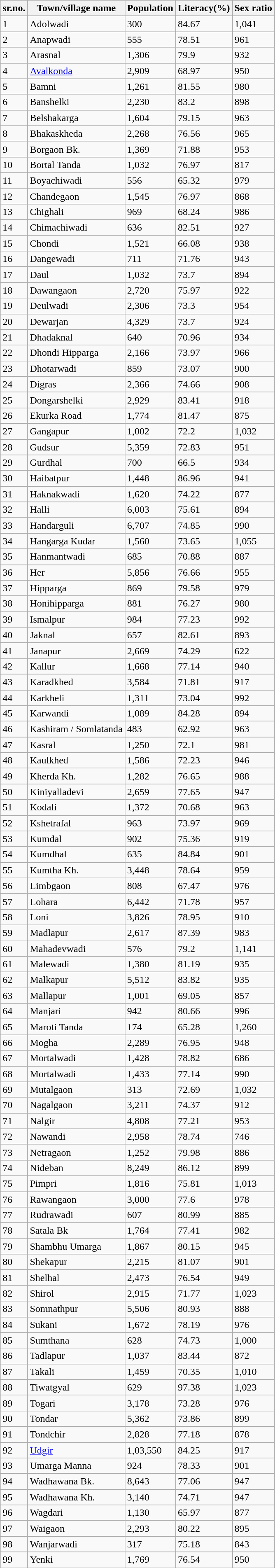<table class="wikitable">
<tr>
<th>sr.no.</th>
<th>Town/village name</th>
<th>Population</th>
<th>Literacy(%)</th>
<th>Sex ratio</th>
</tr>
<tr>
<td>1</td>
<td>Adolwadi</td>
<td>300</td>
<td>84.67</td>
<td>1,041</td>
</tr>
<tr>
<td>2</td>
<td>Anapwadi</td>
<td>555</td>
<td>78.51</td>
<td>961</td>
</tr>
<tr>
<td>3</td>
<td>Arasnal</td>
<td>1,306</td>
<td>79.9</td>
<td>932</td>
</tr>
<tr>
<td>4</td>
<td><a href='#'>Avalkonda</a></td>
<td>2,909</td>
<td>68.97</td>
<td>950</td>
</tr>
<tr>
<td>5</td>
<td>Bamni</td>
<td>1,261</td>
<td>81.55</td>
<td>980</td>
</tr>
<tr>
<td>6</td>
<td>Banshelki</td>
<td>2,230</td>
<td>83.2</td>
<td>898</td>
</tr>
<tr>
<td>7</td>
<td>Belshakarga</td>
<td>1,604</td>
<td>79.15</td>
<td>963</td>
</tr>
<tr>
<td>8</td>
<td>Bhakaskheda</td>
<td>2,268</td>
<td>76.56</td>
<td>965</td>
</tr>
<tr>
<td>9</td>
<td>Borgaon Bk.</td>
<td>1,369</td>
<td>71.88</td>
<td>953</td>
</tr>
<tr>
<td>10</td>
<td>Bortal Tanda</td>
<td>1,032</td>
<td>76.97</td>
<td>817</td>
</tr>
<tr>
<td>11</td>
<td>Boyachiwadi</td>
<td>556</td>
<td>65.32</td>
<td>979</td>
</tr>
<tr>
<td>12</td>
<td>Chandegaon</td>
<td>1,545</td>
<td>76.97</td>
<td>868</td>
</tr>
<tr>
<td>13</td>
<td>Chighali</td>
<td>969</td>
<td>68.24</td>
<td>986</td>
</tr>
<tr>
<td>14</td>
<td>Chimachiwadi</td>
<td>636</td>
<td>82.51</td>
<td>927</td>
</tr>
<tr>
<td>15</td>
<td>Chondi</td>
<td>1,521</td>
<td>66.08</td>
<td>938</td>
</tr>
<tr>
<td>16</td>
<td>Dangewadi</td>
<td>711</td>
<td>71.76</td>
<td>943</td>
</tr>
<tr>
<td>17</td>
<td>Daul</td>
<td>1,032</td>
<td>73.7</td>
<td>894</td>
</tr>
<tr>
<td>18</td>
<td>Dawangaon</td>
<td>2,720</td>
<td>75.97</td>
<td>922</td>
</tr>
<tr>
<td>19</td>
<td>Deulwadi</td>
<td>2,306</td>
<td>73.3</td>
<td>954</td>
</tr>
<tr>
<td>20</td>
<td>Dewarjan</td>
<td>4,329</td>
<td>73.7</td>
<td>924</td>
</tr>
<tr>
<td>21</td>
<td>Dhadaknal</td>
<td>640</td>
<td>70.96</td>
<td>934</td>
</tr>
<tr>
<td>22</td>
<td>Dhondi Hipparga</td>
<td>2,166</td>
<td>73.97</td>
<td>966</td>
</tr>
<tr>
<td>23</td>
<td>Dhotarwadi</td>
<td>859</td>
<td>73.07</td>
<td>900</td>
</tr>
<tr>
<td>24</td>
<td>Digras</td>
<td>2,366</td>
<td>74.66</td>
<td>908</td>
</tr>
<tr>
<td>25</td>
<td>Dongarshelki</td>
<td>2,929</td>
<td>83.41</td>
<td>918</td>
</tr>
<tr>
<td>26</td>
<td>Ekurka Road</td>
<td>1,774</td>
<td>81.47</td>
<td>875</td>
</tr>
<tr>
<td>27</td>
<td>Gangapur</td>
<td>1,002</td>
<td>72.2</td>
<td>1,032</td>
</tr>
<tr>
<td>28</td>
<td>Gudsur</td>
<td>5,359</td>
<td>72.83</td>
<td>951</td>
</tr>
<tr>
<td>29</td>
<td>Gurdhal</td>
<td>700</td>
<td>66.5</td>
<td>934</td>
</tr>
<tr>
<td>30</td>
<td>Haibatpur</td>
<td>1,448</td>
<td>86.96</td>
<td>941</td>
</tr>
<tr>
<td>31</td>
<td>Haknakwadi</td>
<td>1,620</td>
<td>74.22</td>
<td>877</td>
</tr>
<tr>
<td>32</td>
<td>Halli</td>
<td>6,003</td>
<td>75.61</td>
<td>894</td>
</tr>
<tr>
<td>33</td>
<td>Handarguli</td>
<td>6,707</td>
<td>74.85</td>
<td>990</td>
</tr>
<tr>
<td>34</td>
<td>Hangarga Kudar</td>
<td>1,560</td>
<td>73.65</td>
<td>1,055</td>
</tr>
<tr>
<td>35</td>
<td>Hanmantwadi</td>
<td>685</td>
<td>70.88</td>
<td>887</td>
</tr>
<tr>
<td>36</td>
<td>Her</td>
<td>5,856</td>
<td>76.66</td>
<td>955</td>
</tr>
<tr>
<td>37</td>
<td>Hipparga</td>
<td>869</td>
<td>79.58</td>
<td>979</td>
</tr>
<tr>
<td>38</td>
<td>Honihipparga</td>
<td>881</td>
<td>76.27</td>
<td>980</td>
</tr>
<tr>
<td>39</td>
<td>Ismalpur</td>
<td>984</td>
<td>77.23</td>
<td>992</td>
</tr>
<tr>
<td>40</td>
<td>Jaknal</td>
<td>657</td>
<td>82.61</td>
<td>893</td>
</tr>
<tr>
<td>41</td>
<td>Janapur</td>
<td>2,669</td>
<td>74.29</td>
<td>622</td>
</tr>
<tr>
<td>42</td>
<td>Kallur</td>
<td>1,668</td>
<td>77.14</td>
<td>940</td>
</tr>
<tr>
<td>43</td>
<td>Karadkhed</td>
<td>3,584</td>
<td>71.81</td>
<td>917</td>
</tr>
<tr>
<td>44</td>
<td>Karkheli</td>
<td>1,311</td>
<td>73.04</td>
<td>992</td>
</tr>
<tr>
<td>45</td>
<td>Karwandi</td>
<td>1,089</td>
<td>84.28</td>
<td>894</td>
</tr>
<tr>
<td>46</td>
<td>Kashiram / Somlatanda</td>
<td>483</td>
<td>62.92</td>
<td>963</td>
</tr>
<tr>
<td>47</td>
<td>Kasral</td>
<td>1,250</td>
<td>72.1</td>
<td>981</td>
</tr>
<tr>
<td>48</td>
<td>Kaulkhed</td>
<td>1,586</td>
<td>72.23</td>
<td>946</td>
</tr>
<tr>
<td>49</td>
<td>Kherda Kh.</td>
<td>1,282</td>
<td>76.65</td>
<td>988</td>
</tr>
<tr>
<td>50</td>
<td>Kiniyalladevi</td>
<td>2,659</td>
<td>77.65</td>
<td>947</td>
</tr>
<tr>
<td>51</td>
<td>Kodali</td>
<td>1,372</td>
<td>70.68</td>
<td>963</td>
</tr>
<tr>
<td>52</td>
<td>Kshetrafal</td>
<td>963</td>
<td>73.97</td>
<td>969</td>
</tr>
<tr>
<td>53</td>
<td>Kumdal</td>
<td>902</td>
<td>75.36</td>
<td>919</td>
</tr>
<tr>
<td>54</td>
<td>Kumdhal</td>
<td>635</td>
<td>84.84</td>
<td>901</td>
</tr>
<tr>
<td>55</td>
<td>Kumtha Kh.</td>
<td>3,448</td>
<td>78.64</td>
<td>959</td>
</tr>
<tr>
<td>56</td>
<td>Limbgaon</td>
<td>808</td>
<td>67.47</td>
<td>976</td>
</tr>
<tr>
<td>57</td>
<td>Lohara</td>
<td>6,442</td>
<td>71.78</td>
<td>957</td>
</tr>
<tr>
<td>58</td>
<td>Loni</td>
<td>3,826</td>
<td>78.95</td>
<td>910</td>
</tr>
<tr>
<td>59</td>
<td>Madlapur</td>
<td>2,617</td>
<td>87.39</td>
<td>983</td>
</tr>
<tr>
<td>60</td>
<td>Mahadevwadi</td>
<td>576</td>
<td>79.2</td>
<td>1,141</td>
</tr>
<tr>
<td>61</td>
<td>Malewadi</td>
<td>1,380</td>
<td>81.19</td>
<td>935</td>
</tr>
<tr>
<td>62</td>
<td>Malkapur</td>
<td>5,512</td>
<td>83.82</td>
<td>935</td>
</tr>
<tr>
<td>63</td>
<td>Mallapur</td>
<td>1,001</td>
<td>69.05</td>
<td>857</td>
</tr>
<tr>
<td>64</td>
<td>Manjari</td>
<td>942</td>
<td>80.66</td>
<td>996</td>
</tr>
<tr>
<td>65</td>
<td>Maroti Tanda</td>
<td>174</td>
<td>65.28</td>
<td>1,260</td>
</tr>
<tr>
<td>66</td>
<td>Mogha</td>
<td>2,289</td>
<td>76.95</td>
<td>948</td>
</tr>
<tr>
<td>67</td>
<td>Mortalwadi</td>
<td>1,428</td>
<td>78.82</td>
<td>686</td>
</tr>
<tr>
<td>68</td>
<td>Mortalwadi</td>
<td>1,433</td>
<td>77.14</td>
<td>990</td>
</tr>
<tr>
<td>69</td>
<td>Mutalgaon</td>
<td>313</td>
<td>72.69</td>
<td>1,032</td>
</tr>
<tr>
<td>70</td>
<td>Nagalgaon</td>
<td>3,211</td>
<td>74.37</td>
<td>912</td>
</tr>
<tr>
<td>71</td>
<td>Nalgir</td>
<td>4,808</td>
<td>77.21</td>
<td>953</td>
</tr>
<tr>
<td>72</td>
<td>Nawandi</td>
<td>2,958</td>
<td>78.74</td>
<td>746</td>
</tr>
<tr>
<td>73</td>
<td>Netragaon</td>
<td>1,252</td>
<td>79.98</td>
<td>886</td>
</tr>
<tr>
<td>74</td>
<td>Nideban</td>
<td>8,249</td>
<td>86.12</td>
<td>899</td>
</tr>
<tr>
<td>75</td>
<td>Pimpri</td>
<td>1,816</td>
<td>75.81</td>
<td>1,013</td>
</tr>
<tr>
<td>76</td>
<td>Rawangaon</td>
<td>3,000</td>
<td>77.6</td>
<td>978</td>
</tr>
<tr>
<td>77</td>
<td>Rudrawadi</td>
<td>607</td>
<td>80.99</td>
<td>885</td>
</tr>
<tr>
<td>78</td>
<td>Satala Bk</td>
<td>1,764</td>
<td>77.41</td>
<td>982</td>
</tr>
<tr>
<td>79</td>
<td>Shambhu Umarga</td>
<td>1,867</td>
<td>80.15</td>
<td>945</td>
</tr>
<tr>
<td>80</td>
<td>Shekapur</td>
<td>2,215</td>
<td>81.07</td>
<td>901</td>
</tr>
<tr>
<td>81</td>
<td>Shelhal</td>
<td>2,473</td>
<td>76.54</td>
<td>949</td>
</tr>
<tr>
<td>82</td>
<td>Shirol</td>
<td>2,915</td>
<td>71.77</td>
<td>1,023</td>
</tr>
<tr>
<td>83</td>
<td>Somnathpur</td>
<td>5,506</td>
<td>80.93</td>
<td>888</td>
</tr>
<tr>
<td>84</td>
<td>Sukani</td>
<td>1,672</td>
<td>78.19</td>
<td>976</td>
</tr>
<tr>
<td>85</td>
<td>Sumthana</td>
<td>628</td>
<td>74.73</td>
<td>1,000</td>
</tr>
<tr>
<td>86</td>
<td>Tadlapur</td>
<td>1,037</td>
<td>83.44</td>
<td>872</td>
</tr>
<tr>
<td>87</td>
<td>Takali</td>
<td>1,459</td>
<td>70.35</td>
<td>1,010</td>
</tr>
<tr>
<td>88</td>
<td>Tiwatgyal</td>
<td>629</td>
<td>97.38</td>
<td>1,023</td>
</tr>
<tr>
<td>89</td>
<td>Togari</td>
<td>3,178</td>
<td>73.28</td>
<td>976</td>
</tr>
<tr>
<td>90</td>
<td>Tondar</td>
<td>5,362</td>
<td>73.86</td>
<td>899</td>
</tr>
<tr>
<td>91</td>
<td>Tondchir</td>
<td>2,828</td>
<td>77.18</td>
<td>878</td>
</tr>
<tr>
<td>92</td>
<td><a href='#'>Udgir</a></td>
<td>1,03,550</td>
<td>84.25</td>
<td>917</td>
</tr>
<tr>
<td>93</td>
<td>Umarga Manna</td>
<td>924</td>
<td>78.33</td>
<td>901</td>
</tr>
<tr>
<td>94</td>
<td>Wadhawana Bk.</td>
<td>8,643</td>
<td>77.06</td>
<td>947</td>
</tr>
<tr>
<td>95</td>
<td>Wadhawana Kh.</td>
<td>3,140</td>
<td>74.71</td>
<td>947</td>
</tr>
<tr>
<td>96</td>
<td>Wagdari</td>
<td>1,130</td>
<td>65.97</td>
<td>877</td>
</tr>
<tr>
<td>97</td>
<td>Waigaon</td>
<td>2,293</td>
<td>80.22</td>
<td>895</td>
</tr>
<tr>
<td>98</td>
<td>Wanjarwadi</td>
<td>317</td>
<td>75.18</td>
<td>843</td>
</tr>
<tr>
<td>99</td>
<td>Yenki</td>
<td>1,769</td>
<td>76.54</td>
<td>950</td>
</tr>
<tr>
</tr>
</table>
